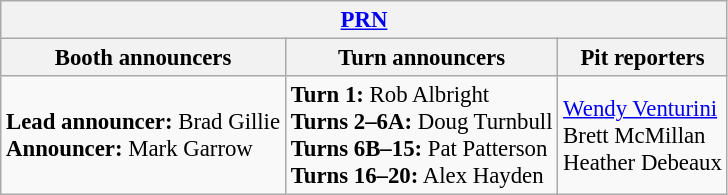<table class="wikitable" style="font-size: 95%">
<tr>
<th colspan="3"><a href='#'>PRN</a></th>
</tr>
<tr>
<th>Booth announcers</th>
<th>Turn announcers</th>
<th>Pit reporters</th>
</tr>
<tr>
<td><strong>Lead announcer:</strong> Brad Gillie<br><strong>Announcer:</strong> Mark Garrow</td>
<td><strong>Turn 1:</strong> Rob Albright<br><strong>Turns 2–6A:</strong> Doug Turnbull<br><strong>Turns 6B–15:</strong> Pat Patterson<br><strong>Turns 16–20:</strong> Alex Hayden</td>
<td><a href='#'>Wendy Venturini</a><br>Brett McMillan<br>Heather Debeaux</td>
</tr>
</table>
